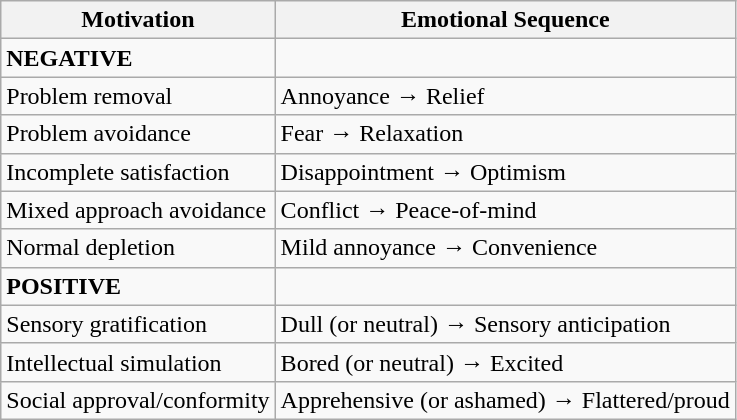<table class="wikitable">
<tr>
<th>Motivation</th>
<th>Emotional Sequence</th>
</tr>
<tr>
<td><strong>NEGATIVE</strong></td>
<td></td>
</tr>
<tr>
<td>Problem removal</td>
<td>Annoyance → Relief</td>
</tr>
<tr>
<td>Problem avoidance</td>
<td>Fear → Relaxation</td>
</tr>
<tr>
<td>Incomplete satisfaction</td>
<td>Disappointment → Optimism</td>
</tr>
<tr>
<td>Mixed approach avoidance</td>
<td>Conflict → Peace-of-mind</td>
</tr>
<tr>
<td>Normal depletion</td>
<td>Mild annoyance → Convenience</td>
</tr>
<tr>
<td><strong>POSITIVE</strong></td>
<td></td>
</tr>
<tr>
<td>Sensory gratification</td>
<td>Dull (or neutral) → Sensory anticipation</td>
</tr>
<tr>
<td>Intellectual simulation</td>
<td>Bored (or neutral) → Excited</td>
</tr>
<tr>
<td>Social approval/conformity</td>
<td>Apprehensive (or ashamed) → Flattered/proud</td>
</tr>
</table>
